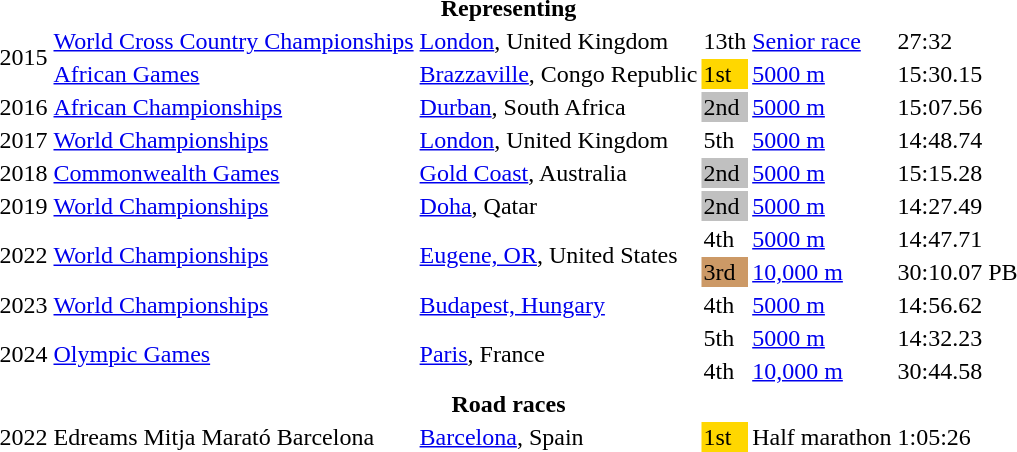<table>
<tr>
<th colspan=6>Representing </th>
</tr>
<tr>
<td rowspan=2>2015</td>
<td><a href='#'>World Cross Country Championships</a></td>
<td><a href='#'>London</a>, United Kingdom</td>
<td>13th</td>
<td><a href='#'>Senior race</a></td>
<td>27:32</td>
</tr>
<tr>
<td><a href='#'>African Games</a></td>
<td><a href='#'>Brazzaville</a>, Congo Republic</td>
<td bgcolor=gold>1st</td>
<td><a href='#'>5000 m</a></td>
<td>15:30.15</td>
</tr>
<tr>
<td>2016</td>
<td><a href='#'>African Championships</a></td>
<td><a href='#'>Durban</a>, South Africa</td>
<td bgcolor=silver>2nd</td>
<td><a href='#'>5000 m</a></td>
<td>15:07.56</td>
</tr>
<tr>
<td>2017</td>
<td><a href='#'>World Championships</a></td>
<td><a href='#'>London</a>, United Kingdom</td>
<td>5th</td>
<td><a href='#'>5000 m</a></td>
<td>14:48.74</td>
</tr>
<tr>
<td>2018</td>
<td><a href='#'>Commonwealth Games</a></td>
<td><a href='#'>Gold Coast</a>, Australia</td>
<td bgcolor=silver>2nd</td>
<td><a href='#'>5000 m</a></td>
<td>15:15.28</td>
</tr>
<tr>
<td>2019</td>
<td><a href='#'>World Championships</a></td>
<td><a href='#'>Doha</a>, Qatar</td>
<td bgcolor=silver>2nd</td>
<td><a href='#'>5000 m</a></td>
<td>14:27.49 </td>
</tr>
<tr>
<td rowspan=2>2022</td>
<td rowspan=2><a href='#'>World Championships</a></td>
<td rowspan=2><a href='#'>Eugene, OR</a>, United States</td>
<td>4th</td>
<td><a href='#'>5000 m</a></td>
<td>14:47.71</td>
</tr>
<tr>
<td bgcolor=cc9966>3rd</td>
<td><a href='#'>10,000 m</a></td>
<td>30:10.07 PB</td>
</tr>
<tr>
<td>2023</td>
<td><a href='#'>World Championships</a></td>
<td><a href='#'>Budapest, Hungary</a></td>
<td>4th</td>
<td><a href='#'>5000 m</a></td>
<td>14:56.62</td>
</tr>
<tr>
<td rowspan=2>2024</td>
<td rowspan=2><a href='#'>Olympic Games</a></td>
<td rowspan=2><a href='#'>Paris</a>, France</td>
<td>5th</td>
<td><a href='#'>5000 m</a></td>
<td>14:32.23</td>
</tr>
<tr>
<td>4th</td>
<td><a href='#'>10,000 m</a></td>
<td>30:44.58</td>
</tr>
<tr>
<th colspan=7>Road races</th>
</tr>
<tr>
<td>2022</td>
<td>Edreams Mitja Marató Barcelona</td>
<td><a href='#'>Barcelona</a>, Spain</td>
<td bgcolor=gold>1st</td>
<td>Half marathon</td>
<td>1:05:26</td>
</tr>
</table>
